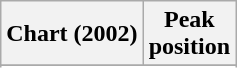<table class="wikitable plainrowheaders sortable" style="text-align:center;">
<tr>
<th>Chart (2002)</th>
<th>Peak<br>position</th>
</tr>
<tr>
</tr>
<tr>
</tr>
<tr>
</tr>
<tr>
</tr>
<tr>
</tr>
</table>
